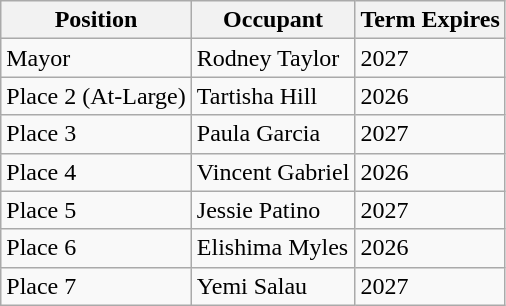<table class="wikitable">
<tr>
<th>Position</th>
<th>Occupant</th>
<th>Term Expires</th>
</tr>
<tr>
<td>Mayor</td>
<td>Rodney Taylor</td>
<td>2027</td>
</tr>
<tr>
<td>Place 2 (At-Large)</td>
<td>Tartisha Hill</td>
<td>2026</td>
</tr>
<tr>
<td>Place 3</td>
<td>Paula Garcia</td>
<td>2027</td>
</tr>
<tr>
<td>Place 4</td>
<td>Vincent Gabriel</td>
<td>2026</td>
</tr>
<tr>
<td>Place 5</td>
<td>Jessie Patino</td>
<td>2027</td>
</tr>
<tr>
<td>Place 6</td>
<td>Elishima Myles</td>
<td>2026</td>
</tr>
<tr>
<td>Place 7</td>
<td>Yemi Salau</td>
<td>2027</td>
</tr>
</table>
